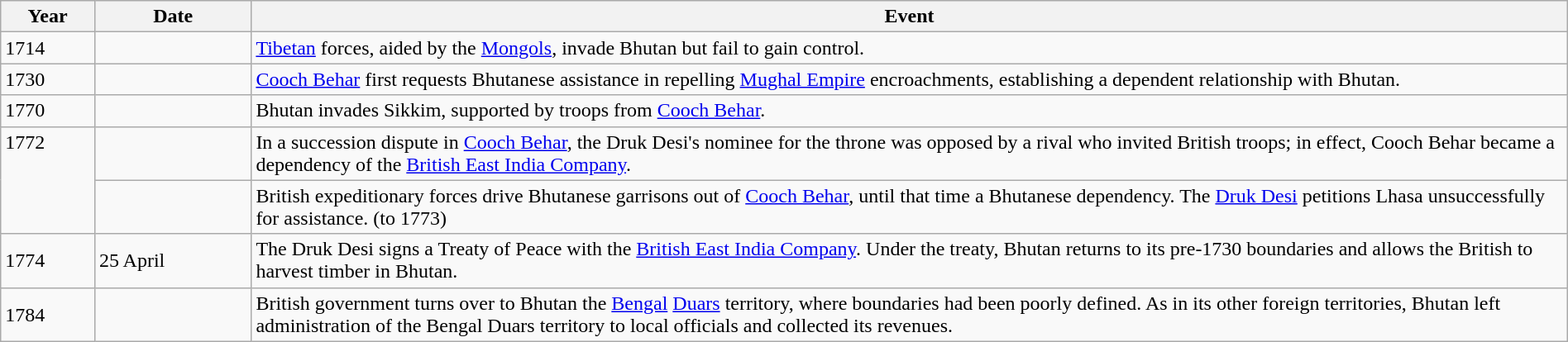<table class="wikitable" width="100%">
<tr>
<th style="width:6%">Year</th>
<th style="width:10%">Date</th>
<th>Event</th>
</tr>
<tr>
<td>1714</td>
<td></td>
<td><a href='#'>Tibetan</a> forces, aided by the <a href='#'>Mongols</a>, invade Bhutan but fail to gain control.</td>
</tr>
<tr>
<td>1730</td>
<td></td>
<td><a href='#'>Cooch Behar</a> first requests Bhutanese assistance in repelling <a href='#'>Mughal Empire</a> encroachments, establishing a dependent relationship with Bhutan.</td>
</tr>
<tr>
<td>1770</td>
<td></td>
<td>Bhutan invades Sikkim, supported by troops from <a href='#'>Cooch Behar</a>.</td>
</tr>
<tr>
<td rowspan="2" valign="top">1772</td>
<td></td>
<td>In a succession dispute in <a href='#'>Cooch Behar</a>, the Druk Desi's nominee for the throne was opposed by a rival who invited British troops; in effect, Cooch Behar became a dependency of the <a href='#'>British East India Company</a>.</td>
</tr>
<tr>
<td></td>
<td>British expeditionary forces drive Bhutanese garrisons out of <a href='#'>Cooch Behar</a>, until that time a Bhutanese dependency. The <a href='#'>Druk Desi</a> petitions Lhasa unsuccessfully for assistance. (to 1773)</td>
</tr>
<tr>
<td>1774</td>
<td>25 April</td>
<td>The Druk Desi signs a Treaty of Peace with the <a href='#'>British East India Company</a>. Under the treaty, Bhutan returns to its pre-1730 boundaries and allows the British to harvest timber in Bhutan.</td>
</tr>
<tr>
<td>1784</td>
<td></td>
<td>British government turns over to Bhutan the <a href='#'>Bengal</a> <a href='#'>Duars</a> territory, where boundaries had been poorly defined. As in its other foreign territories, Bhutan left administration of the Bengal Duars territory to local officials and collected its revenues.</td>
</tr>
</table>
